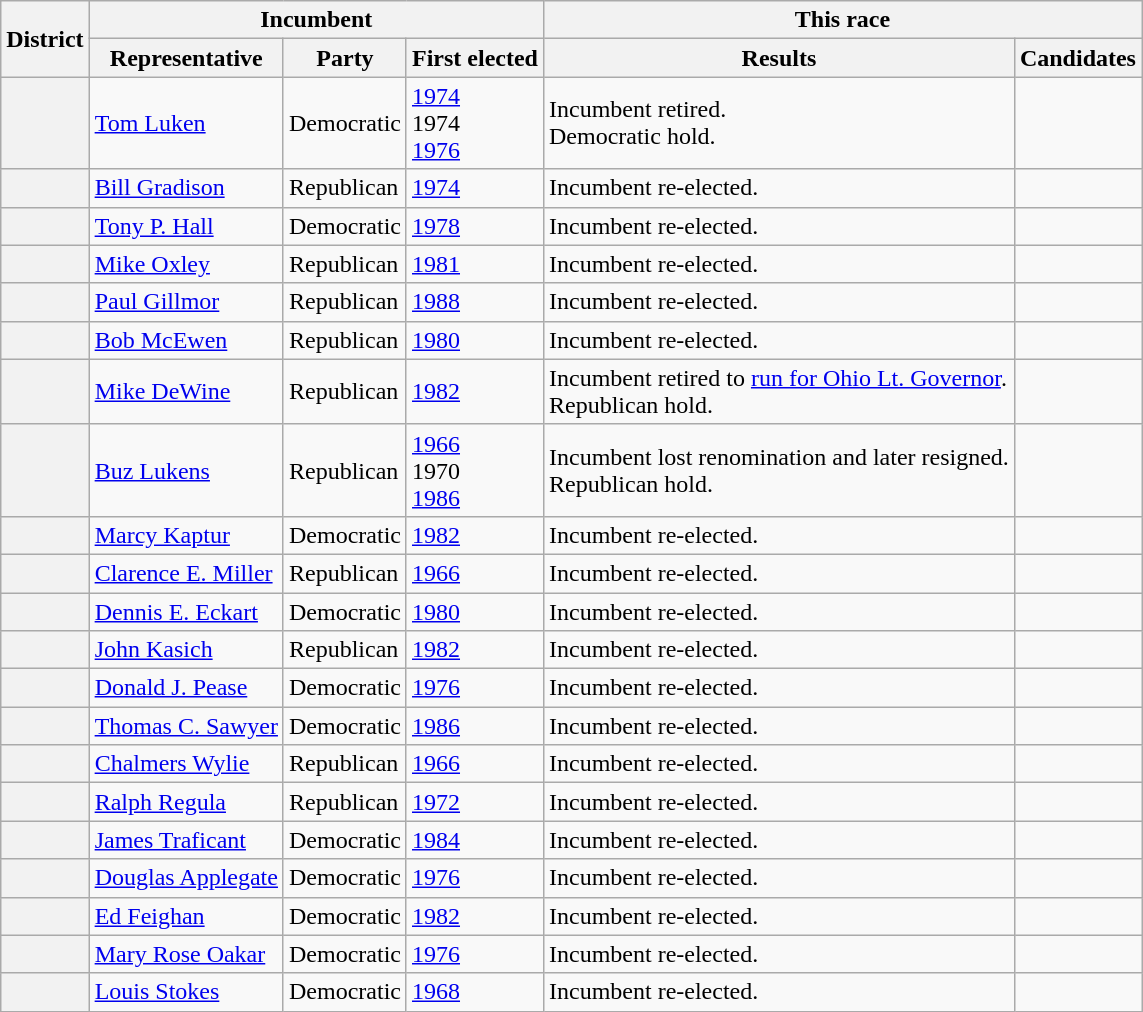<table class=wikitable>
<tr>
<th rowspan=2>District</th>
<th colspan=3>Incumbent</th>
<th colspan=2>This race</th>
</tr>
<tr>
<th>Representative</th>
<th>Party</th>
<th>First elected</th>
<th>Results</th>
<th>Candidates</th>
</tr>
<tr>
<th></th>
<td><a href='#'>Tom Luken</a></td>
<td>Democratic</td>
<td><a href='#'>1974 </a><br>1974 <br><a href='#'>1976</a></td>
<td>Incumbent retired.<br>Democratic hold.</td>
<td nowrap></td>
</tr>
<tr>
<th></th>
<td><a href='#'>Bill Gradison</a></td>
<td>Republican</td>
<td><a href='#'>1974</a></td>
<td>Incumbent re-elected.</td>
<td nowrap></td>
</tr>
<tr>
<th></th>
<td><a href='#'>Tony P. Hall</a></td>
<td>Democratic</td>
<td><a href='#'>1978</a></td>
<td>Incumbent re-elected.</td>
<td nowrap></td>
</tr>
<tr>
<th></th>
<td><a href='#'>Mike Oxley</a></td>
<td>Republican</td>
<td><a href='#'>1981</a></td>
<td>Incumbent re-elected.</td>
<td nowrap></td>
</tr>
<tr>
<th></th>
<td><a href='#'>Paul Gillmor</a></td>
<td>Republican</td>
<td><a href='#'>1988</a></td>
<td>Incumbent re-elected.</td>
<td nowrap></td>
</tr>
<tr>
<th></th>
<td><a href='#'>Bob McEwen</a></td>
<td>Republican</td>
<td><a href='#'>1980</a></td>
<td>Incumbent re-elected.</td>
<td nowrap></td>
</tr>
<tr>
<th></th>
<td><a href='#'>Mike DeWine</a></td>
<td>Republican</td>
<td><a href='#'>1982</a></td>
<td>Incumbent retired to <a href='#'>run for Ohio Lt. Governor</a>.<br>Republican hold.</td>
<td nowrap></td>
</tr>
<tr>
<th></th>
<td><a href='#'>Buz Lukens</a></td>
<td>Republican</td>
<td><a href='#'>1966</a><br>1970 <br><a href='#'>1986</a></td>
<td>Incumbent lost renomination and later resigned.<br>Republican hold.</td>
<td nowrap></td>
</tr>
<tr>
<th></th>
<td><a href='#'>Marcy Kaptur</a></td>
<td>Democratic</td>
<td><a href='#'>1982</a></td>
<td>Incumbent re-elected.</td>
<td nowrap></td>
</tr>
<tr>
<th></th>
<td><a href='#'>Clarence E. Miller</a></td>
<td>Republican</td>
<td><a href='#'>1966</a></td>
<td>Incumbent re-elected.</td>
<td nowrap></td>
</tr>
<tr>
<th></th>
<td><a href='#'>Dennis E. Eckart</a></td>
<td>Democratic</td>
<td><a href='#'>1980</a></td>
<td>Incumbent re-elected.</td>
<td nowrap></td>
</tr>
<tr>
<th></th>
<td><a href='#'>John Kasich</a></td>
<td>Republican</td>
<td><a href='#'>1982</a></td>
<td>Incumbent re-elected.</td>
<td nowrap></td>
</tr>
<tr>
<th></th>
<td><a href='#'>Donald J. Pease</a></td>
<td>Democratic</td>
<td><a href='#'>1976</a></td>
<td>Incumbent re-elected.</td>
<td nowrap></td>
</tr>
<tr>
<th></th>
<td><a href='#'>Thomas C. Sawyer</a></td>
<td>Democratic</td>
<td><a href='#'>1986</a></td>
<td>Incumbent re-elected.</td>
<td nowrap></td>
</tr>
<tr>
<th></th>
<td><a href='#'>Chalmers Wylie</a></td>
<td>Republican</td>
<td><a href='#'>1966</a></td>
<td>Incumbent re-elected.</td>
<td nowrap></td>
</tr>
<tr>
<th></th>
<td><a href='#'>Ralph Regula</a></td>
<td>Republican</td>
<td><a href='#'>1972</a></td>
<td>Incumbent re-elected.</td>
<td nowrap></td>
</tr>
<tr>
<th></th>
<td><a href='#'>James Traficant</a></td>
<td>Democratic</td>
<td><a href='#'>1984</a></td>
<td>Incumbent re-elected.</td>
<td nowrap></td>
</tr>
<tr>
<th></th>
<td><a href='#'>Douglas Applegate</a></td>
<td>Democratic</td>
<td><a href='#'>1976</a></td>
<td>Incumbent re-elected.</td>
<td nowrap></td>
</tr>
<tr>
<th></th>
<td><a href='#'>Ed Feighan</a></td>
<td>Democratic</td>
<td><a href='#'>1982</a></td>
<td>Incumbent re-elected.</td>
<td nowrap></td>
</tr>
<tr>
<th></th>
<td><a href='#'>Mary Rose Oakar</a></td>
<td>Democratic</td>
<td><a href='#'>1976</a></td>
<td>Incumbent re-elected.</td>
<td nowrap></td>
</tr>
<tr>
<th></th>
<td><a href='#'>Louis Stokes</a></td>
<td>Democratic</td>
<td><a href='#'>1968</a></td>
<td>Incumbent re-elected.</td>
<td nowrap></td>
</tr>
</table>
